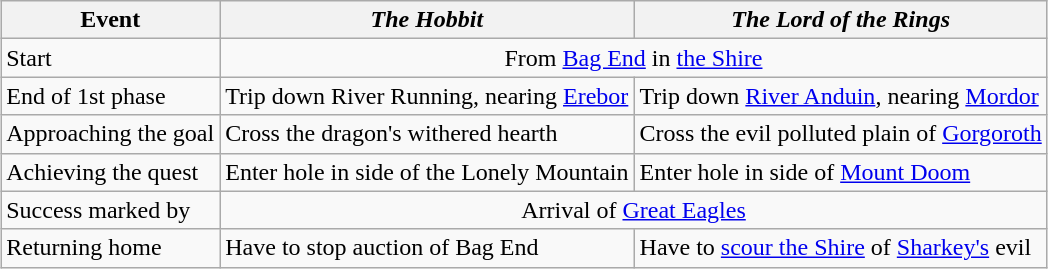<table class="wikitable" style="margin: 1em auto;">
<tr>
<th>Event</th>
<th><em>The Hobbit</em></th>
<th><em>The Lord of the Rings</em></th>
</tr>
<tr>
<td>Start</td>
<td colspan=2 style="text-align: center;">From <a href='#'>Bag End</a> in <a href='#'>the Shire</a></td>
</tr>
<tr>
<td>End of 1st phase</td>
<td>Trip down River Running, nearing <a href='#'>Erebor</a></td>
<td>Trip down <a href='#'>River Anduin</a>, nearing <a href='#'>Mordor</a></td>
</tr>
<tr>
<td>Approaching the goal</td>
<td>Cross the dragon's withered hearth</td>
<td>Cross the evil polluted plain of <a href='#'>Gorgoroth</a></td>
</tr>
<tr>
<td>Achieving the quest</td>
<td>Enter hole in side of the Lonely Mountain</td>
<td>Enter hole in side of <a href='#'>Mount Doom</a></td>
</tr>
<tr>
<td>Success marked by</td>
<td colspan=2 style="text-align: center;">Arrival of <a href='#'>Great Eagles</a></td>
</tr>
<tr>
<td>Returning home</td>
<td>Have to stop auction of Bag End</td>
<td>Have to <a href='#'>scour the Shire</a> of <a href='#'>Sharkey's</a> evil</td>
</tr>
</table>
